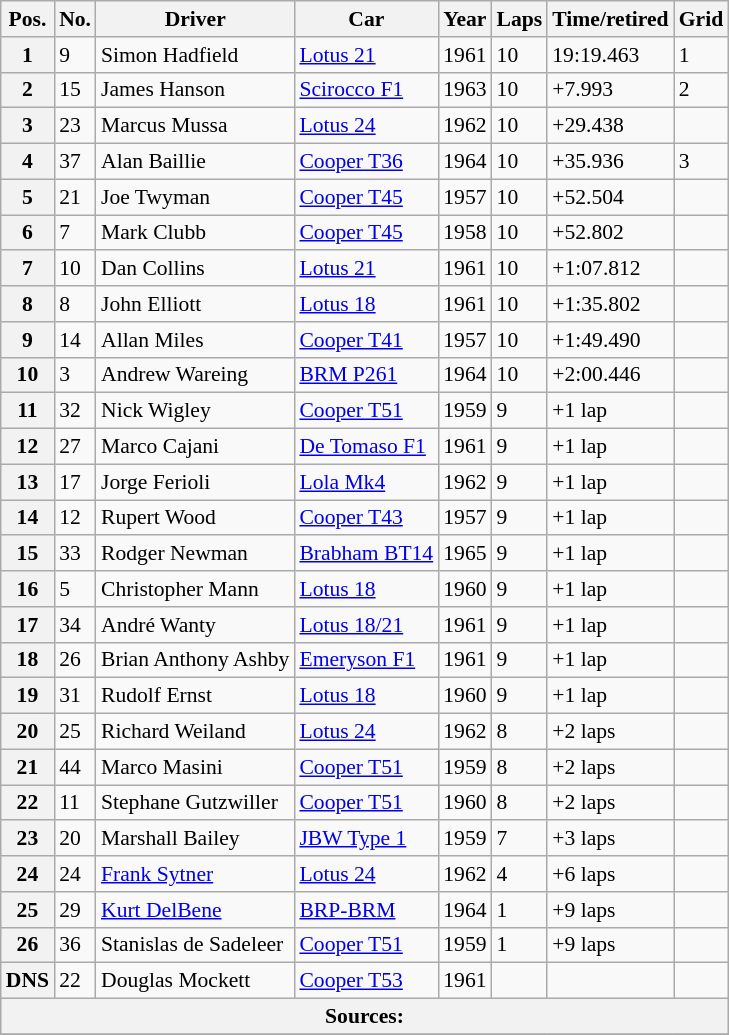<table class="wikitable" style="font-size:90%">
<tr>
<th>Pos.</th>
<th>No.</th>
<th>Driver</th>
<th>Car</th>
<th>Year</th>
<th>Laps</th>
<th>Time/retired</th>
<th>Grid</th>
</tr>
<tr>
<th>1</th>
<td>9</td>
<td> Simon Hadfield</td>
<td><a href='#'>Lotus 21</a></td>
<td>1961</td>
<td>10</td>
<td>19:19.463</td>
<td>1</td>
</tr>
<tr>
<th>2</th>
<td>15</td>
<td> James Hanson</td>
<td><a href='#'>Scirocco F1</a></td>
<td>1963</td>
<td>10</td>
<td>+7.993</td>
<td>2</td>
</tr>
<tr>
<th>3</th>
<td>23</td>
<td> Marcus Mussa</td>
<td><a href='#'>Lotus 24</a></td>
<td>1962</td>
<td>10</td>
<td>+29.438</td>
<td></td>
</tr>
<tr>
<th>4</th>
<td>37</td>
<td> Alan Baillie</td>
<td><a href='#'>Cooper T36</a></td>
<td>1964</td>
<td>10</td>
<td>+35.936</td>
<td>3</td>
</tr>
<tr>
<th>5</th>
<td>21</td>
<td> Joe Twyman</td>
<td><a href='#'>Cooper T45</a></td>
<td>1957</td>
<td>10</td>
<td>+52.504</td>
<td></td>
</tr>
<tr>
<th>6</th>
<td>7</td>
<td> Mark Clubb</td>
<td><a href='#'>Cooper T45</a></td>
<td>1958</td>
<td>10</td>
<td>+52.802</td>
<td></td>
</tr>
<tr>
<th>7</th>
<td>10</td>
<td> Dan Collins</td>
<td><a href='#'>Lotus 21</a></td>
<td>1961</td>
<td>10</td>
<td>+1:07.812</td>
<td></td>
</tr>
<tr>
<th>8</th>
<td>8</td>
<td> John Elliott</td>
<td><a href='#'>Lotus 18</a></td>
<td>1961</td>
<td>10</td>
<td>+1:35.802</td>
<td></td>
</tr>
<tr>
<th>9</th>
<td>14</td>
<td> Allan Miles</td>
<td><a href='#'>Cooper T41</a></td>
<td>1957</td>
<td>10</td>
<td>+1:49.490</td>
<td></td>
</tr>
<tr>
<th>10</th>
<td>3</td>
<td> Andrew Wareing</td>
<td><a href='#'>BRM P261</a></td>
<td>1964</td>
<td>10</td>
<td>+2:00.446</td>
<td></td>
</tr>
<tr>
<th>11</th>
<td>32</td>
<td> Nick Wigley</td>
<td><a href='#'>Cooper T51</a></td>
<td>1959</td>
<td>9</td>
<td>+1 lap</td>
<td></td>
</tr>
<tr>
<th>12</th>
<td>27</td>
<td> Marco Cajani</td>
<td><a href='#'>De Tomaso F1</a></td>
<td>1961</td>
<td>9</td>
<td>+1 lap</td>
<td></td>
</tr>
<tr>
<th>13</th>
<td>17</td>
<td> Jorge Ferioli</td>
<td><a href='#'>Lola Mk4</a></td>
<td>1962</td>
<td>9</td>
<td>+1 lap</td>
<td></td>
</tr>
<tr>
<th>14</th>
<td>12</td>
<td> Rupert Wood</td>
<td><a href='#'>Cooper T43</a></td>
<td>1957</td>
<td>9</td>
<td>+1 lap</td>
<td></td>
</tr>
<tr>
<th>15</th>
<td>33</td>
<td> Rodger Newman</td>
<td><a href='#'>Brabham BT14</a></td>
<td>1965</td>
<td>9</td>
<td>+1 lap</td>
<td></td>
</tr>
<tr>
<th>16</th>
<td>5</td>
<td> Christopher Mann</td>
<td><a href='#'>Lotus 18</a></td>
<td>1960</td>
<td>9</td>
<td>+1 lap</td>
<td></td>
</tr>
<tr>
<th>17</th>
<td>34</td>
<td> André Wanty</td>
<td><a href='#'>Lotus 18/21</a></td>
<td>1961</td>
<td>9</td>
<td>+1 lap</td>
<td></td>
</tr>
<tr>
<th>18</th>
<td>26</td>
<td> Brian Anthony Ashby</td>
<td><a href='#'>Emeryson F1</a></td>
<td>1961</td>
<td>9</td>
<td>+1 lap</td>
<td></td>
</tr>
<tr>
<th>19</th>
<td>31</td>
<td> Rudolf Ernst</td>
<td><a href='#'>Lotus 18</a></td>
<td>1960</td>
<td>9</td>
<td>+1 lap</td>
<td></td>
</tr>
<tr>
<th>20</th>
<td>25</td>
<td> Richard Weiland</td>
<td><a href='#'>Lotus 24</a></td>
<td>1962</td>
<td>8</td>
<td>+2 laps</td>
<td></td>
</tr>
<tr>
<th>21</th>
<td>44</td>
<td> Marco Masini</td>
<td><a href='#'>Cooper T51</a></td>
<td>1959</td>
<td>8</td>
<td>+2 laps</td>
<td></td>
</tr>
<tr>
<th>22</th>
<td>11</td>
<td> Stephane Gutzwiller</td>
<td><a href='#'>Cooper T51</a></td>
<td>1960</td>
<td>8</td>
<td>+2 laps</td>
<td></td>
</tr>
<tr>
<th>23</th>
<td>20</td>
<td> Marshall Bailey</td>
<td><a href='#'>JBW Type 1</a></td>
<td>1959</td>
<td>7</td>
<td>+3 laps</td>
<td></td>
</tr>
<tr>
<th>24</th>
<td>24</td>
<td> <a href='#'>Frank Sytner</a></td>
<td><a href='#'>Lotus 24</a></td>
<td>1962</td>
<td>4</td>
<td>+6 laps</td>
<td></td>
</tr>
<tr>
<th>25</th>
<td>29</td>
<td> <a href='#'>Kurt DelBene</a></td>
<td><a href='#'>BRP-BRM</a></td>
<td>1964</td>
<td>1</td>
<td>+9 laps</td>
<td></td>
</tr>
<tr>
<th>26</th>
<td>36</td>
<td> Stanislas de Sadeleer</td>
<td><a href='#'>Cooper T51</a></td>
<td>1959</td>
<td>1</td>
<td>+9 laps</td>
<td></td>
</tr>
<tr>
<th>DNS</th>
<td>22</td>
<td> Douglas Mockett</td>
<td><a href='#'>Cooper T53</a></td>
<td>1961</td>
<td></td>
<td></td>
<td></td>
</tr>
<tr style="background-color:#E5E4E2" align="center">
<th colspan=8>Sources:</th>
</tr>
<tr>
</tr>
</table>
